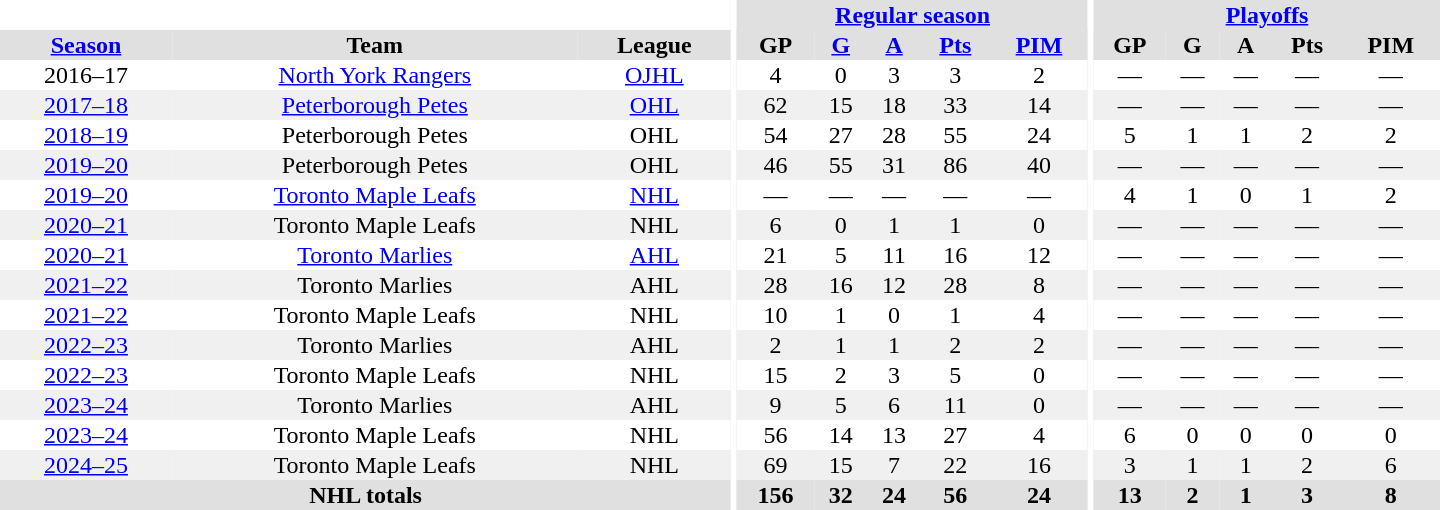<table border="0" cellpadding="1" cellspacing="0" style="text-align:center; width:60em">
<tr bgcolor="#e0e0e0">
<th colspan="3" bgcolor="#ffffff"></th>
<th rowspan="99" bgcolor="#ffffff"></th>
<th colspan="5"><a href='#'>Regular season</a></th>
<th rowspan="99" bgcolor="#ffffff"></th>
<th colspan="5"><a href='#'>Playoffs</a></th>
</tr>
<tr bgcolor="#e0e0e0">
<th><a href='#'>Season</a></th>
<th>Team</th>
<th>League</th>
<th>GP</th>
<th><a href='#'>G</a></th>
<th><a href='#'>A</a></th>
<th><a href='#'>Pts</a></th>
<th><a href='#'>PIM</a></th>
<th>GP</th>
<th>G</th>
<th>A</th>
<th>Pts</th>
<th>PIM</th>
</tr>
<tr>
<td>2016–17</td>
<td><a href='#'>North York Rangers</a></td>
<td><a href='#'>OJHL</a></td>
<td>4</td>
<td>0</td>
<td>3</td>
<td>3</td>
<td>2</td>
<td>—</td>
<td>—</td>
<td>—</td>
<td>—</td>
<td>—</td>
</tr>
<tr bgcolor="#f0f0f0">
<td><a href='#'>2017–18</a></td>
<td><a href='#'>Peterborough Petes</a></td>
<td><a href='#'>OHL</a></td>
<td>62</td>
<td>15</td>
<td>18</td>
<td>33</td>
<td>14</td>
<td>—</td>
<td>—</td>
<td>—</td>
<td>—</td>
<td>—</td>
</tr>
<tr>
<td><a href='#'>2018–19</a></td>
<td>Peterborough Petes</td>
<td>OHL</td>
<td>54</td>
<td>27</td>
<td>28</td>
<td>55</td>
<td>24</td>
<td>5</td>
<td>1</td>
<td>1</td>
<td>2</td>
<td>2</td>
</tr>
<tr bgcolor="#f0f0f0">
<td><a href='#'>2019–20</a></td>
<td>Peterborough Petes</td>
<td>OHL</td>
<td>46</td>
<td>55</td>
<td>31</td>
<td>86</td>
<td>40</td>
<td>—</td>
<td>—</td>
<td>—</td>
<td>—</td>
<td>—</td>
</tr>
<tr>
<td><a href='#'>2019–20</a></td>
<td><a href='#'>Toronto Maple Leafs</a></td>
<td><a href='#'>NHL</a></td>
<td>—</td>
<td>—</td>
<td>—</td>
<td>—</td>
<td>—</td>
<td>4</td>
<td>1</td>
<td>0</td>
<td>1</td>
<td>2</td>
</tr>
<tr bgcolor="#f0f0f0">
<td><a href='#'>2020–21</a></td>
<td>Toronto Maple Leafs</td>
<td>NHL</td>
<td>6</td>
<td>0</td>
<td>1</td>
<td>1</td>
<td>0</td>
<td>—</td>
<td>—</td>
<td>—</td>
<td>—</td>
<td>—</td>
</tr>
<tr>
<td><a href='#'>2020–21</a></td>
<td><a href='#'>Toronto Marlies</a></td>
<td><a href='#'>AHL</a></td>
<td>21</td>
<td>5</td>
<td>11</td>
<td>16</td>
<td>12</td>
<td>—</td>
<td>—</td>
<td>—</td>
<td>—</td>
<td>—</td>
</tr>
<tr bgcolor="#f0f0f0">
<td><a href='#'>2021–22</a></td>
<td>Toronto Marlies</td>
<td>AHL</td>
<td>28</td>
<td>16</td>
<td>12</td>
<td>28</td>
<td>8</td>
<td>—</td>
<td>—</td>
<td>—</td>
<td>—</td>
<td>—</td>
</tr>
<tr>
<td><a href='#'>2021–22</a></td>
<td>Toronto Maple Leafs</td>
<td>NHL</td>
<td>10</td>
<td>1</td>
<td>0</td>
<td>1</td>
<td>4</td>
<td>—</td>
<td>—</td>
<td>—</td>
<td>—</td>
<td>—</td>
</tr>
<tr bgcolor="#f0f0f0">
<td><a href='#'>2022–23</a></td>
<td>Toronto Marlies</td>
<td>AHL</td>
<td>2</td>
<td>1</td>
<td>1</td>
<td>2</td>
<td>2</td>
<td>—</td>
<td>—</td>
<td>—</td>
<td>—</td>
<td>—</td>
</tr>
<tr>
<td><a href='#'>2022–23</a></td>
<td>Toronto Maple Leafs</td>
<td>NHL</td>
<td>15</td>
<td>2</td>
<td>3</td>
<td>5</td>
<td>0</td>
<td>—</td>
<td>—</td>
<td>—</td>
<td>—</td>
<td>—</td>
</tr>
<tr bgcolor="#f0f0f0">
<td><a href='#'>2023–24</a></td>
<td>Toronto Marlies</td>
<td>AHL</td>
<td>9</td>
<td>5</td>
<td>6</td>
<td>11</td>
<td>0</td>
<td>—</td>
<td>—</td>
<td>—</td>
<td>—</td>
<td>—</td>
</tr>
<tr>
<td><a href='#'>2023–24</a></td>
<td>Toronto Maple Leafs</td>
<td>NHL</td>
<td>56</td>
<td>14</td>
<td>13</td>
<td>27</td>
<td>4</td>
<td>6</td>
<td>0</td>
<td>0</td>
<td>0</td>
<td>0</td>
</tr>
<tr bgcolor="#f0f0f0">
<td><a href='#'>2024–25</a></td>
<td>Toronto Maple Leafs</td>
<td>NHL</td>
<td>69</td>
<td>15</td>
<td>7</td>
<td>22</td>
<td>16</td>
<td>3</td>
<td>1</td>
<td>1</td>
<td>2</td>
<td>6</td>
</tr>
<tr bgcolor="#e0e0e0">
<th colspan="3">NHL totals</th>
<th>156</th>
<th>32</th>
<th>24</th>
<th>56</th>
<th>24</th>
<th>13</th>
<th>2</th>
<th>1</th>
<th>3</th>
<th>8</th>
</tr>
</table>
